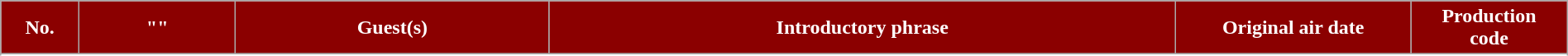<table class="wikitable plainrowheaders" style="width:100%; margin:auto;">
<tr>
<th style="background-color: #8B0000; color:#ffffff" width=5%><abbr>No.</abbr></th>
<th style="background-color: #8B0000; color:#ffffff" width=10%>"<a href='#'></a>"</th>
<th style="background-color: #8B0000; color:#ffffff" width=20%>Guest(s)</th>
<th style="background-color: #8B0000; color:#ffffff" width=40%>Introductory phrase</th>
<th style="background-color: #8B0000; color:#ffffff" width=15%>Original air date</th>
<th style="background-color: #8B0000; color:#ffffff" width=10%>Production <br> code</th>
</tr>
<tr>
</tr>
<tr>
</tr>
<tr>
</tr>
<tr>
</tr>
<tr>
</tr>
<tr>
</tr>
<tr>
</tr>
<tr>
</tr>
<tr>
</tr>
<tr>
</tr>
<tr>
</tr>
<tr>
</tr>
<tr>
</tr>
<tr>
</tr>
<tr>
</tr>
<tr>
</tr>
<tr>
</tr>
</table>
